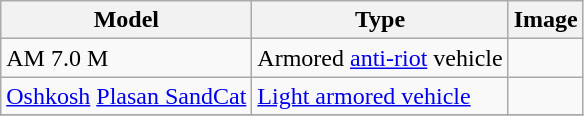<table class="wikitable">
<tr>
<th>Model</th>
<th>Type</th>
<th>Image</th>
</tr>
<tr>
<td>AM 7.0 M</td>
<td>Armored <a href='#'>anti-riot</a> vehicle</td>
<td></td>
</tr>
<tr>
<td><a href='#'>Oshkosh</a> <a href='#'>Plasan SandCat</a></td>
<td><a href='#'>Light armored vehicle</a></td>
<td></td>
</tr>
<tr>
</tr>
</table>
